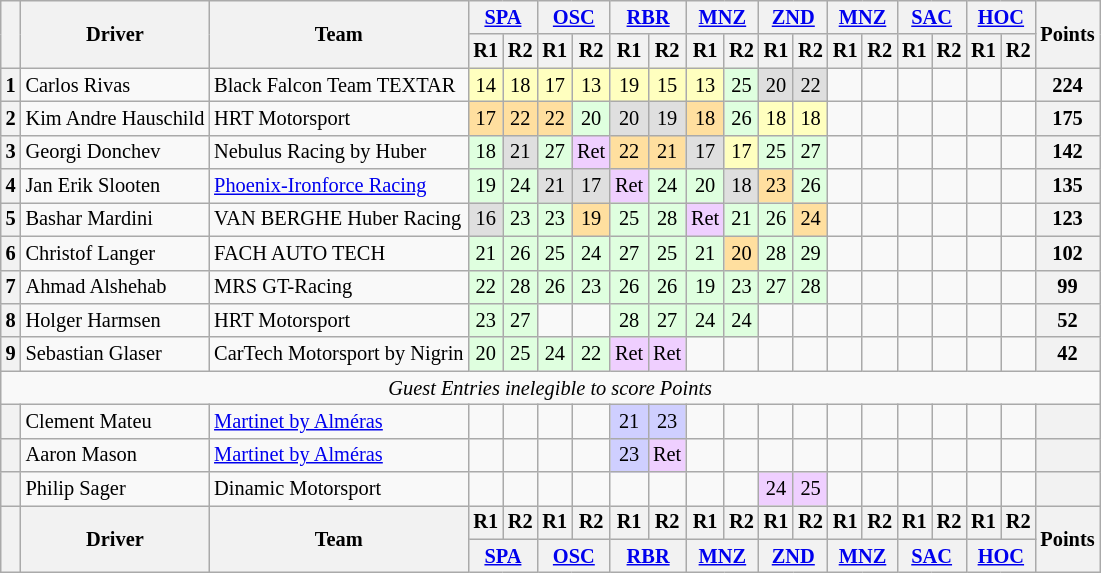<table class="wikitable" style="font-size:85%;">
<tr>
<th rowspan=2></th>
<th rowspan=2>Driver</th>
<th rowspan=2>Team</th>
<th colspan=2><a href='#'>SPA</a><br></th>
<th colspan=2><a href='#'>OSC</a><br></th>
<th colspan=2><a href='#'>RBR</a><br></th>
<th colspan=2><a href='#'>MNZ</a><br></th>
<th colspan=2><a href='#'>ZND</a><br></th>
<th colspan=2><a href='#'>MNZ</a><br></th>
<th colspan=2><a href='#'>SAC</a><br></th>
<th colspan=2><a href='#'>HOC</a><br></th>
<th rowspan=2>Points</th>
</tr>
<tr>
<th>R1</th>
<th>R2</th>
<th>R1</th>
<th>R2</th>
<th>R1</th>
<th>R2</th>
<th>R1</th>
<th>R2</th>
<th>R1</th>
<th>R2</th>
<th>R1</th>
<th>R2</th>
<th>R1</th>
<th>R2</th>
<th>R1</th>
<th>R2</th>
</tr>
<tr>
<th>1</th>
<td> Carlos Rivas</td>
<td> Black Falcon Team TEXTAR</td>
<td align=center style="background:#ffffbf;">14</td>
<td align=center style="background:#ffffbf;">18</td>
<td align=center style="background:#ffffbf;">17</td>
<td align=center style="background:#ffffbf;">13</td>
<td align=center style="background:#ffffbf;">19</td>
<td align=center style="background:#ffffbf;">15</td>
<td align=center style="background:#ffffbf;">13</td>
<td align=center style="background:#dfffdf;">25</td>
<td align=center style="background:#dfdfdf;">20</td>
<td align=center style="background:#dfdfdf;">22</td>
<td align=center></td>
<td align=center></td>
<td align=center></td>
<td align=center></td>
<td align=center></td>
<td align=center></td>
<th>224</th>
</tr>
<tr>
<th>2</th>
<td> Kim Andre Hauschild</td>
<td> HRT Motorsport</td>
<td align=center style="background:#ffdf9f;">17</td>
<td align=center style="background:#ffdf9f;">22</td>
<td align=center style="background:#ffdf9f;">22</td>
<td align=center style="background:#dfffdf;">20</td>
<td align=center style="background:#dfdfdf;">20</td>
<td align=center style="background:#dfdfdf;">19</td>
<td align=center style="background:#ffdf9f;">18</td>
<td align=center style="background:#dfffdf;">26</td>
<td align=center style="background:#ffffbf;">18</td>
<td align=center style="background:#ffffbf;">18</td>
<td align=center></td>
<td align=center></td>
<td align=center></td>
<td align=center></td>
<td align=center></td>
<td align=center></td>
<th>175</th>
</tr>
<tr>
<th>3</th>
<td> Georgi Donchev</td>
<td> Nebulus Racing by Huber</td>
<td align=center style="background:#dfffdf;">18</td>
<td align=center style="background:#dfdfdf;">21</td>
<td align=center style="background:#dfffdf;">27</td>
<td align=center style="background:#efcfff;">Ret</td>
<td align=center style="background:#ffdf9f;">22</td>
<td align=center style="background:#ffdf9f;">21</td>
<td align=center style="background:#dfdfdf;">17</td>
<td align=center style="background:#ffffbf;">17</td>
<td align=center style="background:#dfffdf;">25</td>
<td align=center style="background:#dfffdf;">27</td>
<td align=center></td>
<td align=center></td>
<td align=center></td>
<td align=center></td>
<td align=center></td>
<td align=center></td>
<th>142</th>
</tr>
<tr>
<th>4</th>
<td> Jan Erik Slooten</td>
<td> <a href='#'>Phoenix-Ironforce Racing</a></td>
<td align=center style="background:#dfffdf;">19</td>
<td align=center style="background:#dfffdf;">24</td>
<td align=center style="background:#dfdfdf;">21</td>
<td align=center style="background:#dfdfdf;">17</td>
<td align=center style="background:#efcfff;">Ret</td>
<td align=center style="background:#dfffdf;">24</td>
<td align=center style="background:#dfffdf;">20</td>
<td align=center style="background:#dfdfdf;">18</td>
<td align=center style="background:#ffdf9f;">23</td>
<td align=center style="background:#dfffdf;">26</td>
<td align=center></td>
<td align=center></td>
<td align=center></td>
<td align=center></td>
<td align=center></td>
<td align=center></td>
<th>135</th>
</tr>
<tr>
<th>5</th>
<td> Bashar Mardini</td>
<td> VAN BERGHE Huber Racing</td>
<td align=center style="background:#dfdfdf;">16</td>
<td align=center style="background:#dfffdf;">23</td>
<td align=center style="background:#dfffdf;">23</td>
<td align=center style="background:#ffdf9f;">19</td>
<td align=center style="background:#dfffdf;">25</td>
<td align=center style="background:#dfffdf;">28</td>
<td align=center style="background:#efcfff;">Ret</td>
<td align=center style="background:#dfffdf;">21</td>
<td align=center style="background:#dfffdf;">26</td>
<td align=center style="background:#ffdf9f;">24</td>
<td align=center></td>
<td align=center></td>
<td align=center></td>
<td align=center></td>
<td align=center></td>
<td align=center></td>
<th>123</th>
</tr>
<tr>
<th>6</th>
<td> Christof Langer</td>
<td> FACH AUTO TECH</td>
<td align=center style="background:#dfffdf;">21</td>
<td align=center style="background:#dfffdf;">26</td>
<td align=center style="background:#dfffdf;">25</td>
<td align=center style="background:#dfffdf;">24</td>
<td align=center style="background:#dfffdf;">27</td>
<td align=center style="background:#dfffdf;">25</td>
<td align=center style="background:#dfffdf;">21</td>
<td align=center style="background:#ffdf9f;">20</td>
<td align=center style="background:#dfffdf;">28</td>
<td align=center style="background:#dfffdf;">29</td>
<td align=center></td>
<td align=center></td>
<td align=center></td>
<td align=center></td>
<td align=center></td>
<td align=center></td>
<th>102</th>
</tr>
<tr>
<th>7</th>
<td> Ahmad Alshehab</td>
<td> MRS GT-Racing</td>
<td align=center style="background:#dfffdf;">22</td>
<td align=center style="background:#dfffdf;">28</td>
<td align=center style="background:#dfffdf;">26</td>
<td align=center style="background:#dfffdf;">23</td>
<td align=center style="background:#dfffdf;">26</td>
<td align=center style="background:#dfffdf;">26</td>
<td align=center style="background:#dfffdf;">19</td>
<td align=center style="background:#dfffdf;">23</td>
<td align=center style="background:#dfffdf;">27</td>
<td align=center style="background:#dfffdf;">28</td>
<td align=center></td>
<td align=center></td>
<td align=center></td>
<td align=center></td>
<td align=center></td>
<td align=center></td>
<th>99</th>
</tr>
<tr>
<th>8</th>
<td> Holger Harmsen</td>
<td> HRT Motorsport</td>
<td align=center style="background:#dfffdf;">23</td>
<td align=center style="background:#dfffdf;">27</td>
<td align=center></td>
<td align=center></td>
<td align=center style="background:#dfffdf;">28</td>
<td align=center style="background:#dfffdf;">27</td>
<td align=center style="background:#dfffdf;">24</td>
<td align=center style="background:#dfffdf;">24</td>
<td align=center></td>
<td align=center></td>
<td align=center></td>
<td align=center></td>
<td align=center></td>
<td align=center></td>
<td align=center></td>
<td align=center></td>
<th>52</th>
</tr>
<tr>
<th>9</th>
<td> Sebastian Glaser</td>
<td> CarTech Motorsport by Nigrin</td>
<td align=center style="background:#dfffdf;">20</td>
<td align=center style="background:#dfffdf;">25</td>
<td align=center style="background:#dfffdf;">24</td>
<td align=center style="background:#dfffdf;">22</td>
<td align=center style="background:#efcfff;">Ret</td>
<td align=center style="background:#efcfff;">Ret</td>
<td align=center></td>
<td align=center></td>
<td align=center></td>
<td align=center></td>
<td align=center></td>
<td align=center></td>
<td align=center></td>
<td align=center></td>
<td align=center></td>
<td align=center></td>
<th>42</th>
</tr>
<tr>
<td colspan=23 align=center><em>Guest Entries inelegible to score Points</em></td>
</tr>
<tr>
<th></th>
<td> Clement Mateu</td>
<td> <a href='#'>Martinet by Alméras</a></td>
<td align=center></td>
<td align=center></td>
<td align=center></td>
<td align=center></td>
<td align=center style="background:#cfcfff;">21</td>
<td align=center style="background:#cfcfff;">23</td>
<td align=center></td>
<td align=center></td>
<td align=center></td>
<td align=center></td>
<td align=center></td>
<td align=center></td>
<td align=center></td>
<td align=center></td>
<td align=center></td>
<td align=center></td>
<th></th>
</tr>
<tr>
<th></th>
<td> Aaron Mason</td>
<td> <a href='#'>Martinet by Alméras</a></td>
<td align=center></td>
<td align=center></td>
<td align=center></td>
<td align=center></td>
<td align=center style="background:#cfcfff;">23</td>
<td align=center style="background:#efcfff;">Ret</td>
<td align=center></td>
<td align=center></td>
<td align=center></td>
<td align=center></td>
<td align=center></td>
<td align=center></td>
<td align=center></td>
<td align=center></td>
<td align=center></td>
<td align=center></td>
<th></th>
</tr>
<tr>
<th></th>
<td> Philip Sager</td>
<td> Dinamic Motorsport</td>
<td align=center></td>
<td align=center></td>
<td align=center></td>
<td align=center></td>
<td align=center></td>
<td align=center></td>
<td align=center></td>
<td align=center></td>
<td align=center style="background:#efcfff;">24</td>
<td align=center style="background:#efcfff;">25</td>
<td align=center></td>
<td align=center></td>
<td align=center></td>
<td align=center></td>
<td align=center></td>
<td align=center></td>
<th></th>
</tr>
<tr>
<th rowspan=2></th>
<th rowspan=2>Driver</th>
<th rowspan=2>Team</th>
<th>R1</th>
<th>R2</th>
<th>R1</th>
<th>R2</th>
<th>R1</th>
<th>R2</th>
<th>R1</th>
<th>R2</th>
<th>R1</th>
<th>R2</th>
<th>R1</th>
<th>R2</th>
<th>R1</th>
<th>R2</th>
<th>R1</th>
<th>R2</th>
<th rowspan=2>Points</th>
</tr>
<tr>
<th colspan=2><a href='#'>SPA</a><br></th>
<th colspan=2><a href='#'>OSC</a><br></th>
<th colspan=2><a href='#'>RBR</a><br></th>
<th colspan=2><a href='#'>MNZ</a><br></th>
<th colspan=2><a href='#'>ZND</a><br></th>
<th colspan=2><a href='#'>MNZ</a><br></th>
<th colspan=2><a href='#'>SAC</a><br></th>
<th colspan=2><a href='#'>HOC</a><br></th>
</tr>
</table>
